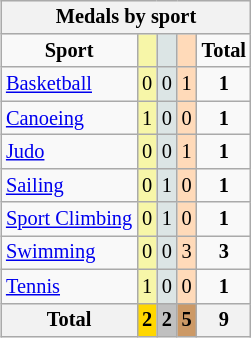<table class="wikitable" style="text-align:center;font-size:85%;float:right;clear:right;">
<tr style="background:#efefef;">
<th colspan=5><strong>Medals by sport</strong></th>
</tr>
<tr>
<td><strong>Sport</strong></td>
<td bgcolor=#f7f6a8></td>
<td bgcolor=#dce5e5></td>
<td bgcolor=#ffdab9></td>
<td><strong>Total</strong></td>
</tr>
<tr>
<td align=left><a href='#'>Basketball</a></td>
<td style="background:#F7F6A8;">0</td>
<td style="background:#DCE5E5;">0</td>
<td style="background:#FFDAB9;">1</td>
<td><strong>1</strong></td>
</tr>
<tr>
<td align=left><a href='#'>Canoeing</a></td>
<td style="background:#F7F6A8;">1</td>
<td style="background:#DCE5E5;">0</td>
<td style="background:#FFDAB9;">0</td>
<td><strong>1</strong></td>
</tr>
<tr>
<td align=left><a href='#'>Judo</a></td>
<td style="background:#F7F6A8;">0</td>
<td style="background:#DCE5E5;">0</td>
<td style="background:#FFDAB9;">1</td>
<td><strong>1</strong></td>
</tr>
<tr>
<td align=left><a href='#'>Sailing</a></td>
<td style="background:#F7F6A8;">0</td>
<td style="background:#DCE5E5;">1</td>
<td style="background:#FFDAB9;">0</td>
<td><strong>1</strong></td>
</tr>
<tr>
<td align=left><a href='#'>Sport Climbing</a></td>
<td style="background:#F7F6A8;">0</td>
<td style="background:#DCE5E5;">1</td>
<td style="background:#FFDAB9;">0</td>
<td><strong>1</strong></td>
</tr>
<tr>
<td align=left><a href='#'>Swimming</a></td>
<td style="background:#F7F6A8;">0</td>
<td style="background:#DCE5E5;">0</td>
<td style="background:#FFDAB9;">3</td>
<td><strong>3</strong></td>
</tr>
<tr>
<td align=left><a href='#'>Tennis</a></td>
<td style="background:#F7F6A8;">1</td>
<td style="background:#DCE5E5;">0</td>
<td style="background:#FFDAB9;">0</td>
<td><strong>1</strong></td>
</tr>
<tr>
<th><strong>Total</strong></th>
<th style="background:gold;"><strong>2</strong></th>
<th style="background:silver;"><strong>2</strong></th>
<th style="background:#c96;"><strong>5</strong></th>
<th><strong>9</strong></th>
</tr>
</table>
